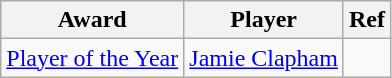<table class="wikitable" style="text-align:center">
<tr>
<th width=0%>Award</th>
<th width=0%>Player</th>
<th width=0%>Ref</th>
</tr>
<tr>
<td><a href='#'>Player of the Year</a></td>
<td> <a href='#'>Jamie Clapham</a></td>
<td></td>
</tr>
</table>
